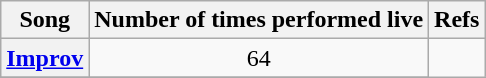<table class="wikitable sortable plainrowheaders" style="text-align:center;">
<tr>
<th scope="col">Song</th>
<th scope="col">Number of times performed live</th>
<th scope="col" class="unsortable">Refs</th>
</tr>
<tr>
<th scope=row><a href='#'>Improv</a></th>
<td>64</td>
</tr>
<tr>
</tr>
</table>
